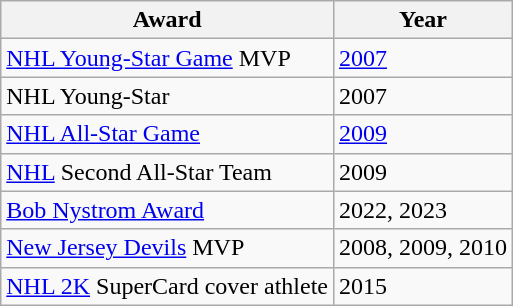<table class="wikitable">
<tr>
<th>Award</th>
<th>Year</th>
</tr>
<tr>
<td><a href='#'>NHL Young-Star Game</a> MVP</td>
<td><a href='#'>2007</a></td>
</tr>
<tr>
<td>NHL Young-Star</td>
<td>2007</td>
</tr>
<tr>
<td><a href='#'>NHL All-Star Game</a></td>
<td><a href='#'>2009</a></td>
</tr>
<tr>
<td><a href='#'>NHL</a> Second All-Star Team</td>
<td>2009</td>
</tr>
<tr>
<td><a href='#'>Bob Nystrom Award</a></td>
<td>2022, 2023</td>
</tr>
<tr>
<td><a href='#'>New Jersey Devils</a> MVP</td>
<td>2008, 2009, 2010</td>
</tr>
<tr>
<td><a href='#'>NHL 2K</a> SuperCard cover athlete</td>
<td>2015</td>
</tr>
</table>
